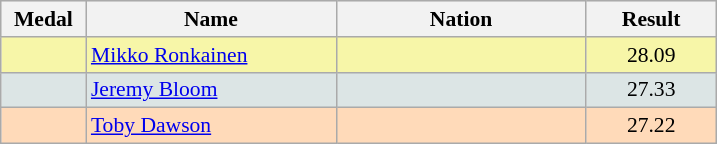<table class=wikitable style="border:1px solid #AAAAAA;font-size:90%">
<tr bgcolor="#E4E4E4">
<th width=50>Medal</th>
<th width=160>Name</th>
<th width=160>Nation</th>
<th width=80>Result</th>
</tr>
<tr bgcolor="#F7F6A8">
<td align="center"></td>
<td><a href='#'>Mikko Ronkainen</a></td>
<td></td>
<td align="center">28.09</td>
</tr>
<tr bgcolor="#DCE5E5">
<td align="center"></td>
<td><a href='#'>Jeremy Bloom</a></td>
<td></td>
<td align="center">27.33</td>
</tr>
<tr bgcolor="#FFDAB9">
<td align="center"></td>
<td><a href='#'>Toby Dawson</a></td>
<td></td>
<td align="center">27.22</td>
</tr>
</table>
